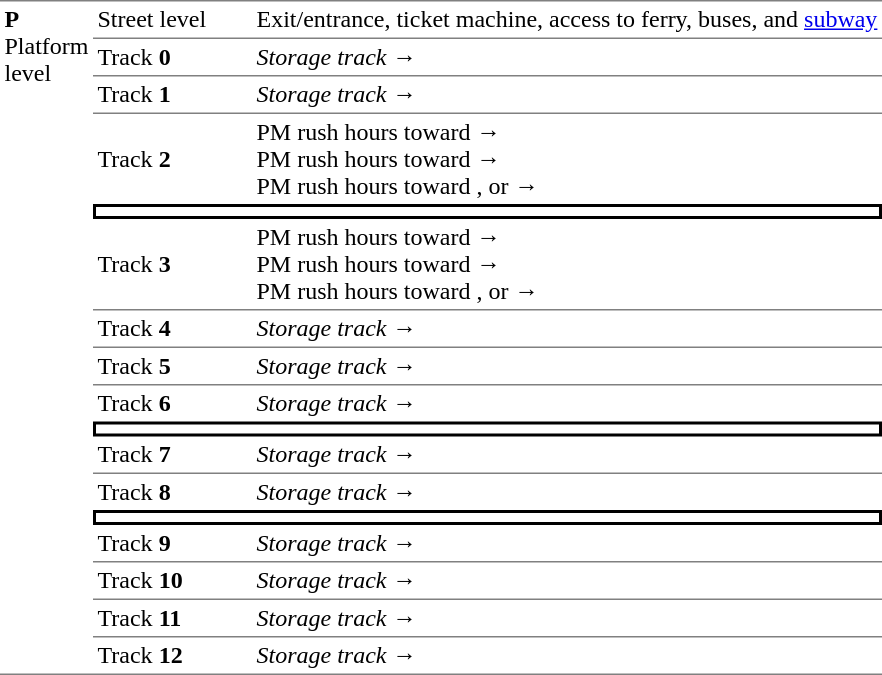<table border=0 cellspacing=0 cellpadding=3>
<tr>
<td style="border-top:solid 1px gray;border-bottom:solid 1px gray" width=50 rowspan=17 valign=top><strong>P</strong><br>Platform level</td>
<td style="border-top:solid 1px gray;border-bottom:solid 1px gray" width=100>Street level</td>
<td style="border-top:solid 1px gray;border-bottom:solid 1px gray">Exit/entrance, ticket machine, access to ferry, buses, and <a href='#'>subway</a></td>
</tr>
<tr>
<td style="border-bottom:solid 1px gray">Track <strong>0</strong></td>
<td style="border-bottom:solid 1px gray"><em>Storage track</em> →</td>
</tr>
<tr>
<td style="border-bottom:solid 1px gray">Track <strong>1</strong></td>
<td style="border-bottom:solid 1px gray"><em>Storage track</em> →</td>
</tr>
<tr>
<td>Track <strong>2</strong></td>
<td> PM rush hours toward   →<br> PM rush hours toward   →<br> PM rush hours toward ,  or   →</td>
</tr>
<tr>
<td style="border-top:solid 2px black;border-right:solid 2px black;border-left:solid 2px black;border-bottom:solid 2px black;text-align:center" colspan=2></td>
</tr>
<tr>
<td style="border-bottom:solid 1px gray">Track <strong>3</strong></td>
<td style="border-bottom:solid 1px gray"> PM rush hours toward   →<br> PM rush hours toward   →<br> PM rush hours toward ,  or   →</td>
</tr>
<tr>
<td style="border-bottom:solid 1px gray">Track <strong>4</strong></td>
<td style="border-bottom:solid 1px gray"><em>Storage track</em> →</td>
</tr>
<tr>
<td style="border-bottom:solid 1px gray">Track <strong>5</strong></td>
<td style="border-bottom:solid 1px gray"><em>Storage track</em> →</td>
</tr>
<tr>
<td>Track <strong>6</strong></td>
<td><em>Storage track</em> →</td>
</tr>
<tr>
<td style="border-top:solid 2px black;border-right:solid 2px black;border-left:solid 2px black;border-bottom:solid 2px black;text-align:center" colspan=2></td>
</tr>
<tr>
<td style="border-bottom:solid 1px gray">Track <strong>7</strong></td>
<td style="border-bottom:solid 1px gray"><em>Storage track</em> →</td>
</tr>
<tr>
<td>Track <strong>8</strong></td>
<td><em>Storage track</em> →</td>
</tr>
<tr>
<td style="border-top:solid 2px black;border-right:solid 2px black;border-left:solid 2px black;border-bottom:solid 2px black;text-align:center" colspan=2></td>
</tr>
<tr>
<td style="border-bottom:solid 1px gray">Track <strong>9</strong></td>
<td style="border-bottom:solid 1px gray"><em>Storage track</em> →</td>
</tr>
<tr>
<td style="border-bottom:solid 1px gray">Track <strong>10</strong></td>
<td style="border-bottom:solid 1px gray"><em>Storage track</em> →</td>
</tr>
<tr>
<td style="border-bottom:solid 1px gray">Track <strong>11</strong></td>
<td style="border-bottom:solid 1px gray"><em>Storage track</em> →</td>
</tr>
<tr>
<td style="border-bottom:solid 1px gray">Track <strong>12</strong></td>
<td style="border-bottom:solid 1px gray"><em>Storage track</em> →</td>
</tr>
</table>
